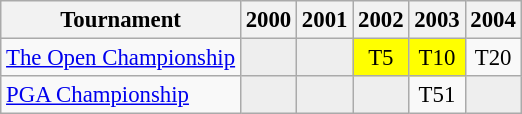<table class="wikitable" style="font-size:95%;text-align:center;">
<tr>
<th>Tournament</th>
<th>2000</th>
<th>2001</th>
<th>2002</th>
<th>2003</th>
<th>2004</th>
</tr>
<tr>
<td align=left><a href='#'>The Open Championship</a></td>
<td style="background:#eeeeee;"></td>
<td style="background:#eeeeee;"></td>
<td style="background:yellow;">T5</td>
<td style="background:yellow;">T10</td>
<td>T20</td>
</tr>
<tr>
<td align=left><a href='#'>PGA Championship</a></td>
<td style="background:#eeeeee;"></td>
<td style="background:#eeeeee;"></td>
<td style="background:#eeeeee;"></td>
<td>T51</td>
<td style="background:#eeeeee;"></td>
</tr>
</table>
